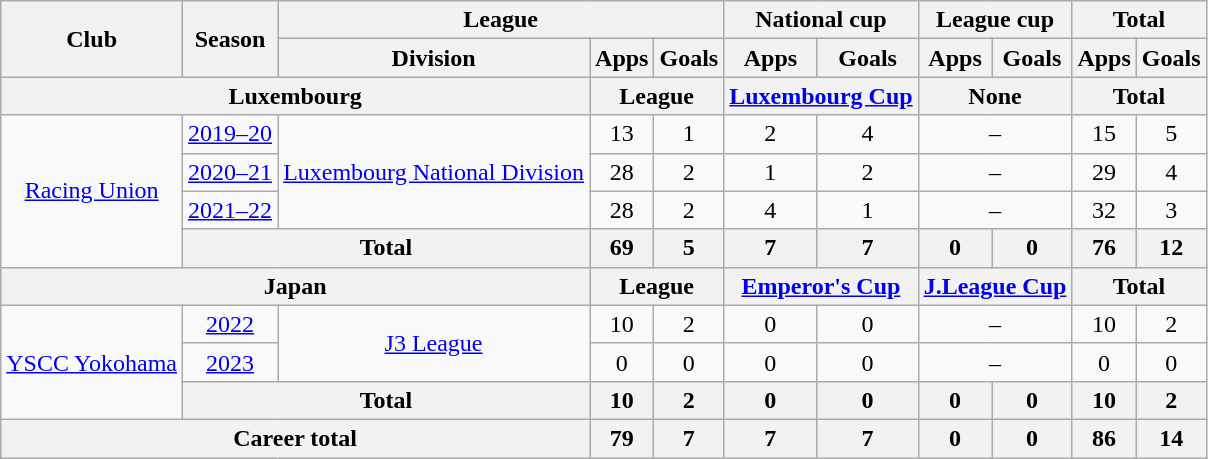<table class="wikitable" style="text-align:center">
<tr>
<th rowspan=2>Club</th>
<th rowspan=2>Season</th>
<th colspan=3>League</th>
<th colspan=2>National cup</th>
<th colspan=2>League cup</th>
<th colspan=2>Total</th>
</tr>
<tr>
<th>Division</th>
<th>Apps</th>
<th>Goals</th>
<th>Apps</th>
<th>Goals</th>
<th>Apps</th>
<th>Goals</th>
<th>Apps</th>
<th>Goals</th>
</tr>
<tr>
<th colspan=3>Luxembourg</th>
<th colspan=2>League</th>
<th colspan=2><a href='#'>Luxembourg Cup</a></th>
<th colspan=2>None</th>
<th colspan=2>Total</th>
</tr>
<tr>
<td rowspan=4><a href='#'>Racing Union</a></td>
<td><a href='#'>2019–20</a></td>
<td rowspan=3><a href='#'>Luxembourg National Division</a></td>
<td>13</td>
<td>1</td>
<td>2</td>
<td>4</td>
<td colspan="2">–</td>
<td>15</td>
<td>5</td>
</tr>
<tr>
<td><a href='#'>2020–21</a></td>
<td>28</td>
<td>2</td>
<td>1</td>
<td>2</td>
<td colspan="2">–</td>
<td>29</td>
<td>4</td>
</tr>
<tr>
<td><a href='#'>2021–22</a></td>
<td>28</td>
<td>2</td>
<td>4</td>
<td>1</td>
<td colspan="2">–</td>
<td>32</td>
<td>3</td>
</tr>
<tr>
<th colspan=2>Total</th>
<th>69</th>
<th>5</th>
<th>7</th>
<th>7</th>
<th>0</th>
<th>0</th>
<th>76</th>
<th>12</th>
</tr>
<tr>
<th colspan=3>Japan</th>
<th colspan=2>League</th>
<th colspan=2><a href='#'>Emperor's Cup</a></th>
<th colspan=2><a href='#'>J.League Cup</a></th>
<th colspan=2>Total</th>
</tr>
<tr>
<td rowspan=3><a href='#'>YSCC Yokohama</a></td>
<td><a href='#'>2022</a></td>
<td rowspan=2><a href='#'>J3 League</a></td>
<td>10</td>
<td>2</td>
<td>0</td>
<td>0</td>
<td colspan="2">–</td>
<td>10</td>
<td>2</td>
</tr>
<tr>
<td><a href='#'>2023</a></td>
<td>0</td>
<td>0</td>
<td>0</td>
<td>0</td>
<td colspan="2">–</td>
<td>0</td>
<td>0</td>
</tr>
<tr>
<th colspan=2>Total</th>
<th>10</th>
<th>2</th>
<th>0</th>
<th>0</th>
<th>0</th>
<th>0</th>
<th>10</th>
<th>2</th>
</tr>
<tr>
<th colspan=3>Career total</th>
<th>79</th>
<th>7</th>
<th>7</th>
<th>7</th>
<th>0</th>
<th>0</th>
<th>86</th>
<th>14</th>
</tr>
</table>
